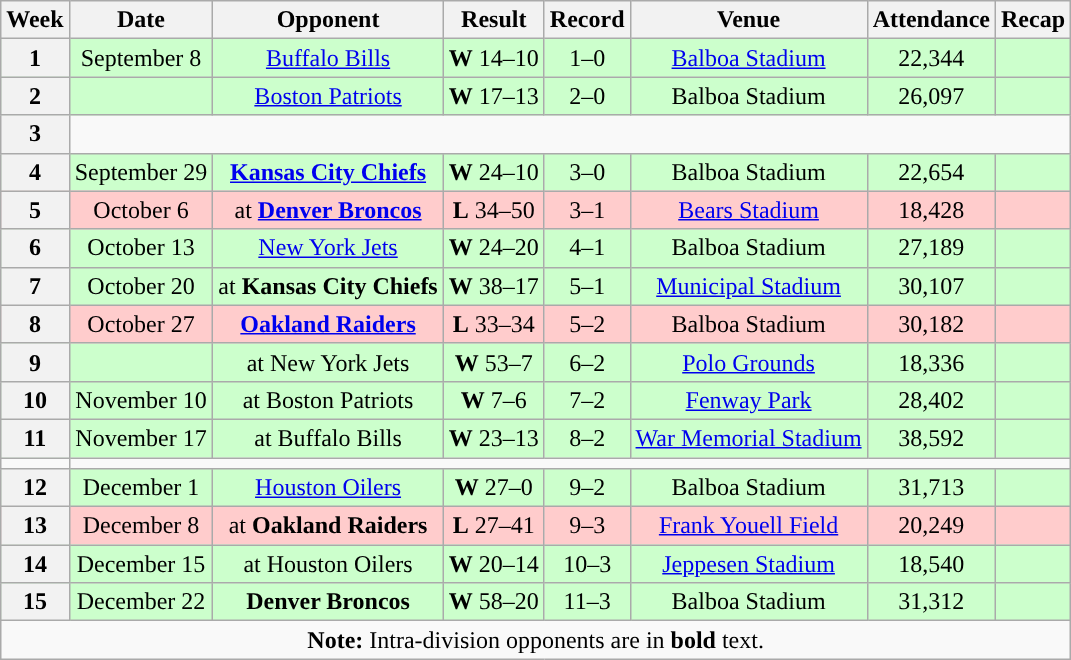<table class="wikitable" style="text-align:center">
<tr>
<th scope="col">Week</th>
<th scope="col">Date</th>
<th scope="col">Opponent</th>
<th scope="col">Result</th>
<th scope="col">Record</th>
<th scope="col">Venue</th>
<th scope="col">Attendance</th>
<th scope="col">Recap</th>
</tr>
<tr style="background:#cfc">
<th>1</th>
<td>September 8</td>
<td><a href='#'>Buffalo Bills</a></td>
<td><strong>W</strong> 14–10</td>
<td>1–0</td>
<td><a href='#'>Balboa Stadium</a></td>
<td>22,344</td>
<td></td>
</tr>
<tr style="background:#cfc">
<th>2</th>
<td></td>
<td><a href='#'>Boston Patriots</a></td>
<td><strong>W</strong> 17–13</td>
<td>2–0</td>
<td>Balboa Stadium</td>
<td>26,097</td>
<td></td>
</tr>
<tr>
<th>3</th>
<td colspan="7"></td>
</tr>
<tr style="background:#cfc">
<th>4</th>
<td>September 29</td>
<td><strong><a href='#'>Kansas City Chiefs</a></strong></td>
<td><strong>W</strong> 24–10</td>
<td>3–0</td>
<td>Balboa Stadium</td>
<td>22,654</td>
<td></td>
</tr>
<tr style="background:#fcc">
<th>5</th>
<td>October 6</td>
<td>at <strong><a href='#'>Denver Broncos</a></strong></td>
<td><strong>L</strong> 34–50</td>
<td>3–1</td>
<td><a href='#'>Bears Stadium</a></td>
<td>18,428</td>
<td></td>
</tr>
<tr style="background:#cfc">
<th>6</th>
<td>October 13</td>
<td><a href='#'>New York Jets</a></td>
<td><strong>W</strong> 24–20</td>
<td>4–1</td>
<td>Balboa Stadium</td>
<td>27,189</td>
<td></td>
</tr>
<tr style="background:#cfc">
<th>7</th>
<td>October 20</td>
<td>at <strong>Kansas City Chiefs</strong></td>
<td><strong>W</strong> 38–17</td>
<td>5–1</td>
<td><a href='#'>Municipal Stadium</a></td>
<td>30,107</td>
<td></td>
</tr>
<tr style="background:#fcc">
<th>8</th>
<td>October 27</td>
<td><strong><a href='#'>Oakland Raiders</a></strong></td>
<td><strong>L</strong> 33–34</td>
<td>5–2</td>
<td>Balboa Stadium</td>
<td>30,182</td>
<td></td>
</tr>
<tr style="background:#cfc">
<th>9</th>
<td></td>
<td>at New York Jets</td>
<td><strong>W</strong> 53–7</td>
<td>6–2</td>
<td><a href='#'>Polo Grounds</a></td>
<td>18,336</td>
<td></td>
</tr>
<tr style="background:#cfc">
<th>10</th>
<td>November 10</td>
<td>at Boston Patriots</td>
<td><strong>W</strong> 7–6</td>
<td>7–2</td>
<td><a href='#'>Fenway Park</a></td>
<td>28,402</td>
<td></td>
</tr>
<tr style="background:#cfc">
<th>11</th>
<td>November 17</td>
<td>at Buffalo Bills</td>
<td><strong>W</strong> 23–13</td>
<td>8–2</td>
<td><a href='#'>War Memorial Stadium</a></td>
<td>38,592</td>
<td></td>
</tr>
<tr>
<td align=center></td>
<td colSpan="7"></td>
</tr>
<tr style="background:#cfc">
<th>12</th>
<td>December 1</td>
<td><a href='#'>Houston Oilers</a></td>
<td><strong>W</strong> 27–0</td>
<td>9–2</td>
<td>Balboa Stadium</td>
<td>31,713</td>
<td></td>
</tr>
<tr style="background:#fcc">
<th>13</th>
<td>December 8</td>
<td>at <strong>Oakland Raiders</strong></td>
<td><strong>L</strong> 27–41</td>
<td>9–3</td>
<td><a href='#'>Frank Youell Field</a></td>
<td>20,249</td>
<td></td>
</tr>
<tr style="background:#cfc">
<th>14</th>
<td>December 15</td>
<td>at Houston Oilers</td>
<td><strong>W</strong> 20–14</td>
<td>10–3</td>
<td><a href='#'>Jeppesen Stadium</a></td>
<td>18,540</td>
<td></td>
</tr>
<tr style="background:#cfc">
<th>15</th>
<td>December 22</td>
<td><strong>Denver Broncos</strong></td>
<td><strong>W</strong> 58–20</td>
<td>11–3</td>
<td>Balboa Stadium</td>
<td>31,312</td>
<td></td>
</tr>
<tr>
<td colspan="8"><strong>Note:</strong> Intra-division opponents are in <strong>bold</strong> text.</td>
</tr>
</table>
